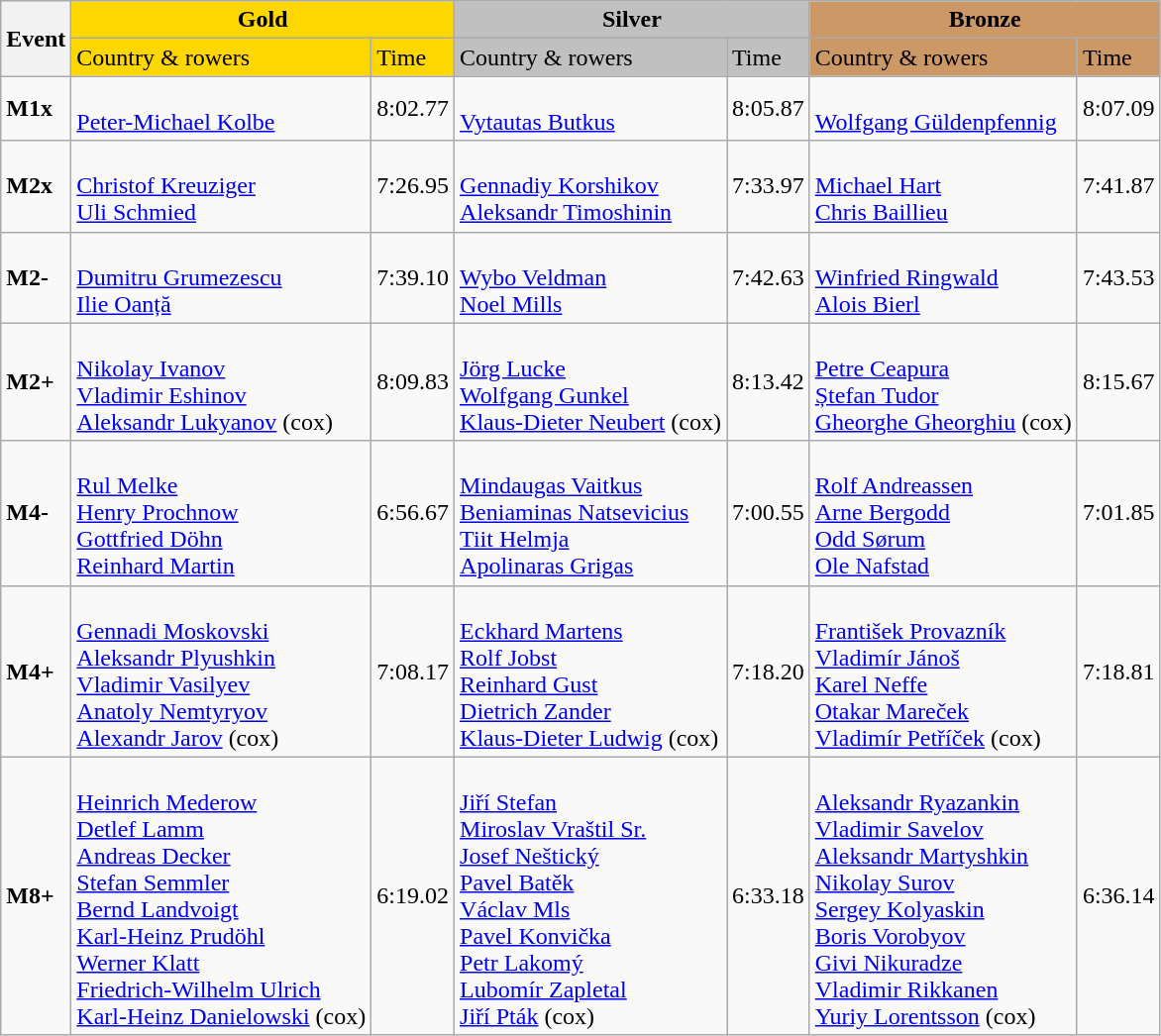<table class="wikitable">
<tr>
<th rowspan="2">Event</th>
<th colspan="2" style="background:gold;">Gold</th>
<th colspan="2" style="background:silver;">Silver</th>
<th colspan="2" style="background:#c96;">Bronze</th>
</tr>
<tr>
<td style="background:gold;">Country & rowers</td>
<td style="background:gold;">Time</td>
<td style="background:silver;">Country & rowers</td>
<td style="background:silver;">Time</td>
<td style="background:#c96;">Country & rowers</td>
<td style="background:#c96;">Time</td>
</tr>
<tr>
<td><strong>M1x</strong></td>
<td> <br> <a href='#'>Peter-Michael Kolbe</a></td>
<td>8:02.77</td>
<td> <br> <a href='#'>Vytautas Butkus</a></td>
<td>8:05.87</td>
<td> <br> <a href='#'>Wolfgang Güldenpfennig</a></td>
<td>8:07.09</td>
</tr>
<tr>
<td><strong>M2x</strong></td>
<td> <br> <a href='#'>Christof Kreuziger</a> <br> <a href='#'>Uli Schmied</a></td>
<td>7:26.95</td>
<td> <br> <a href='#'>Gennadiy Korshikov</a> <br> <a href='#'>Aleksandr Timoshinin</a></td>
<td>7:33.97</td>
<td> <br> <a href='#'>Michael Hart</a> <br> <a href='#'>Chris Baillieu</a></td>
<td>7:41.87</td>
</tr>
<tr>
<td><strong>M2-</strong></td>
<td> <br> <a href='#'>Dumitru Grumezescu</a> <br> <a href='#'>Ilie Oanță</a></td>
<td>7:39.10</td>
<td> <br> <a href='#'>Wybo Veldman</a> <br> <a href='#'>Noel Mills</a></td>
<td>7:42.63</td>
<td> <br> <a href='#'>Winfried Ringwald</a> <br> <a href='#'>Alois Bierl</a></td>
<td>7:43.53</td>
</tr>
<tr>
<td><strong>M2+</strong></td>
<td> <br> <a href='#'>Nikolay Ivanov</a> <br> <a href='#'>Vladimir Eshinov</a> <br> <a href='#'>Aleksandr Lukyanov</a> (cox)</td>
<td>8:09.83</td>
<td> <br> <a href='#'>Jörg Lucke</a> <br> <a href='#'>Wolfgang Gunkel</a> <br> <a href='#'>Klaus-Dieter Neubert</a> (cox)</td>
<td>8:13.42</td>
<td> <br> <a href='#'>Petre Ceapura</a> <br> <a href='#'>Ștefan Tudor</a> <br> <a href='#'>Gheorghe Gheorghiu</a> (cox)</td>
<td>8:15.67</td>
</tr>
<tr>
<td><strong>M4-</strong></td>
<td> <br> <a href='#'>Rul Melke</a> <br> <a href='#'>Henry Prochnow</a> <br> <a href='#'>Gottfried Döhn</a> <br> <a href='#'>Reinhard Martin</a></td>
<td>6:56.67</td>
<td> <br> <a href='#'>Mindaugas Vaitkus</a> <br> <a href='#'>Beniaminas Natsevicius</a> <br> <a href='#'>Tiit Helmja</a> <br> <a href='#'>Apolinaras Grigas</a></td>
<td>7:00.55</td>
<td> <br> <a href='#'>Rolf Andreassen</a> <br> <a href='#'>Arne Bergodd</a> <br> <a href='#'>Odd Sørum</a> <br> <a href='#'>Ole Nafstad</a></td>
<td>7:01.85</td>
</tr>
<tr>
<td><strong>M4+</strong></td>
<td> <br> <a href='#'>Gennadi Moskovski</a> <br> <a href='#'>Aleksandr Plyushkin</a> <br> <a href='#'>Vladimir Vasilyev</a> <br> <a href='#'>Anatoly Nemtyryov</a> <br> <a href='#'>Alexandr Jarov</a> (cox)</td>
<td>7:08.17</td>
<td> <br> <a href='#'>Eckhard Martens</a> <br> <a href='#'>Rolf Jobst</a> <br> <a href='#'>Reinhard Gust</a> <br> <a href='#'>Dietrich Zander</a> <br> <a href='#'>Klaus-Dieter Ludwig</a> (cox)</td>
<td>7:18.20</td>
<td> <br> <a href='#'>František Provazník</a> <br> <a href='#'>Vladimír Jánoš</a> <br> <a href='#'>Karel Neffe</a> <br> <a href='#'>Otakar Mareček</a> <br> <a href='#'>Vladimír Petříček</a> (cox)</td>
<td>7:18.81</td>
</tr>
<tr>
<td><strong>M8+</strong></td>
<td> <br> <a href='#'>Heinrich Mederow</a> <br> <a href='#'>Detlef Lamm</a> <br> <a href='#'>Andreas Decker</a> <br> <a href='#'>Stefan Semmler</a> <br> <a href='#'>Bernd Landvoigt</a> <br> <a href='#'>Karl-Heinz Prudöhl</a> <br> <a href='#'>Werner Klatt</a> <br> <a href='#'>Friedrich-Wilhelm Ulrich</a> <br> <a href='#'>Karl-Heinz Danielowski</a> (cox)</td>
<td>6:19.02</td>
<td> <br> <a href='#'>Jiří Stefan</a> <br> <a href='#'>Miroslav Vraštil Sr.</a> <br> <a href='#'>Josef Neštický</a> <br> <a href='#'>Pavel Batěk</a> <br> <a href='#'>Václav Mls</a> <br> <a href='#'>Pavel Konvička</a> <br> <a href='#'>Petr Lakomý</a> <br> <a href='#'>Lubomír Zapletal</a> <br> <a href='#'>Jiří Pták</a> (cox)</td>
<td>6:33.18</td>
<td> <br> <a href='#'>Aleksandr Ryazankin</a> <br> <a href='#'>Vladimir Savelov</a> <br> <a href='#'>Aleksandr Martyshkin</a> <br> <a href='#'>Nikolay Surov</a> <br> <a href='#'>Sergey Kolyaskin</a> <br> <a href='#'>Boris Vorobyov</a> <br> <a href='#'>Givi Nikuradze</a> <br> <a href='#'>Vladimir Rikkanen</a> <br> <a href='#'>Yuriy Lorentsson</a> (cox)</td>
<td>6:36.14</td>
</tr>
</table>
